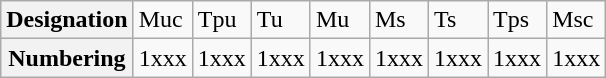<table class="wikitable">
<tr>
<th>Designation</th>
<td>Muc</td>
<td>Tpu</td>
<td>Tu</td>
<td>Mu</td>
<td>Ms</td>
<td>Ts</td>
<td>Tps</td>
<td>Msc</td>
</tr>
<tr>
<th>Numbering</th>
<td>1xxx</td>
<td>1xxx</td>
<td>1xxx</td>
<td>1xxx</td>
<td>1xxx</td>
<td>1xxx</td>
<td>1xxx</td>
<td>1xxx</td>
</tr>
</table>
